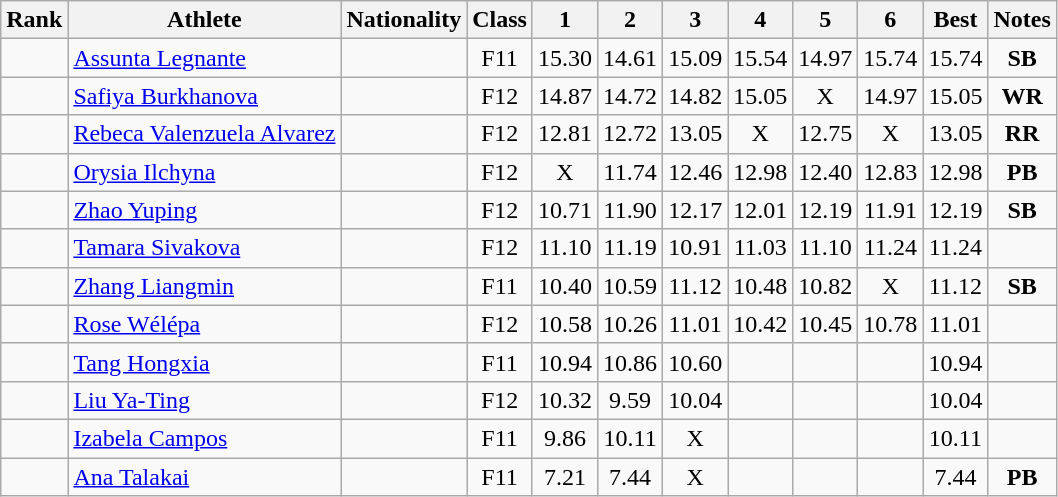<table class="wikitable sortable" style="text-align:center">
<tr>
<th>Rank</th>
<th>Athlete</th>
<th>Nationality</th>
<th>Class</th>
<th width="25">1</th>
<th width="25">2</th>
<th width="25">3</th>
<th width="25">4</th>
<th width="25">5</th>
<th width="25">6</th>
<th>Best</th>
<th>Notes</th>
</tr>
<tr>
<td></td>
<td style="text-align:left;"><a href='#'>Assunta Legnante</a></td>
<td style="text-align:left;"></td>
<td>F11</td>
<td>15.30</td>
<td>14.61</td>
<td>15.09</td>
<td>15.54</td>
<td>14.97</td>
<td>15.74</td>
<td>15.74</td>
<td><strong>SB</strong></td>
</tr>
<tr>
<td></td>
<td style="text-align:left;"><a href='#'>Safiya Burkhanova</a></td>
<td style="text-align:left;"></td>
<td>F12</td>
<td>14.87</td>
<td>14.72</td>
<td>14.82</td>
<td>15.05</td>
<td>X</td>
<td>14.97</td>
<td>15.05</td>
<td><strong>WR</strong></td>
</tr>
<tr>
<td></td>
<td style="text-align:left;"><a href='#'>Rebeca Valenzuela Alvarez</a></td>
<td style="text-align:left;"></td>
<td>F12</td>
<td>12.81</td>
<td>12.72</td>
<td>13.05</td>
<td>X</td>
<td>12.75</td>
<td>X</td>
<td>13.05</td>
<td><strong>RR</strong></td>
</tr>
<tr>
<td></td>
<td style="text-align:left;"><a href='#'>Orysia Ilchyna</a></td>
<td style="text-align:left;"></td>
<td>F12</td>
<td>X</td>
<td>11.74</td>
<td>12.46</td>
<td>12.98</td>
<td>12.40</td>
<td>12.83</td>
<td>12.98</td>
<td><strong>PB</strong></td>
</tr>
<tr>
<td></td>
<td style="text-align:left;"><a href='#'>Zhao Yuping</a></td>
<td style="text-align:left;"></td>
<td>F12</td>
<td>10.71</td>
<td>11.90</td>
<td>12.17</td>
<td>12.01</td>
<td>12.19</td>
<td>11.91</td>
<td>12.19</td>
<td><strong>SB</strong></td>
</tr>
<tr>
<td></td>
<td style="text-align:left;"><a href='#'>Tamara Sivakova</a></td>
<td style="text-align:left;"></td>
<td>F12</td>
<td>11.10</td>
<td>11.19</td>
<td>10.91</td>
<td>11.03</td>
<td>11.10</td>
<td>11.24</td>
<td>11.24</td>
<td></td>
</tr>
<tr>
<td></td>
<td style="text-align:left;"><a href='#'>Zhang Liangmin</a></td>
<td style="text-align:left;"></td>
<td>F11</td>
<td>10.40</td>
<td>10.59</td>
<td>11.12</td>
<td>10.48</td>
<td>10.82</td>
<td>X</td>
<td>11.12</td>
<td><strong>SB</strong></td>
</tr>
<tr>
<td></td>
<td style="text-align:left;"><a href='#'>Rose Wélépa</a></td>
<td style="text-align:left;"></td>
<td>F12</td>
<td>10.58</td>
<td>10.26</td>
<td>11.01</td>
<td>10.42</td>
<td>10.45</td>
<td>10.78</td>
<td>11.01</td>
<td></td>
</tr>
<tr>
<td></td>
<td style="text-align:left;"><a href='#'>Tang Hongxia</a></td>
<td style="text-align:left;"></td>
<td>F11</td>
<td>10.94</td>
<td>10.86</td>
<td>10.60</td>
<td></td>
<td></td>
<td></td>
<td>10.94</td>
<td></td>
</tr>
<tr>
<td></td>
<td style="text-align:left;"><a href='#'>Liu Ya-Ting</a></td>
<td style="text-align:left;"></td>
<td>F12</td>
<td>10.32</td>
<td>9.59</td>
<td>10.04</td>
<td></td>
<td></td>
<td></td>
<td>10.04</td>
<td></td>
</tr>
<tr>
<td></td>
<td style="text-align:left;"><a href='#'>Izabela Campos</a></td>
<td style="text-align:left;"></td>
<td>F11</td>
<td>9.86</td>
<td>10.11</td>
<td>X</td>
<td></td>
<td></td>
<td></td>
<td>10.11</td>
<td></td>
</tr>
<tr>
<td></td>
<td style="text-align:left;"><a href='#'>Ana Talakai</a></td>
<td style="text-align:left;"></td>
<td>F11</td>
<td>7.21</td>
<td>7.44</td>
<td>X</td>
<td></td>
<td></td>
<td></td>
<td>7.44</td>
<td><strong>PB</strong></td>
</tr>
</table>
